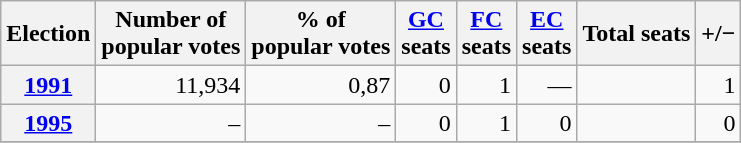<table class="wikitable" style="text-align: right;">
<tr align=center>
<th><strong>Election</strong></th>
<th>Number of<br>popular votes</th>
<th>% of<br>popular votes</th>
<th><a href='#'>GC</a><br>seats</th>
<th><a href='#'>FC</a><br>seats</th>
<th><a href='#'>EC</a><br>seats</th>
<th>Total seats</th>
<th>+/−</th>
</tr>
<tr>
<th><a href='#'>1991</a></th>
<td>11,934</td>
<td>0,87</td>
<td>0</td>
<td>1</td>
<td>—</td>
<td></td>
<td>1</td>
</tr>
<tr>
<th><a href='#'>1995</a></th>
<td>–</td>
<td>–</td>
<td>0</td>
<td>1</td>
<td>0</td>
<td></td>
<td>0</td>
</tr>
<tr>
</tr>
</table>
